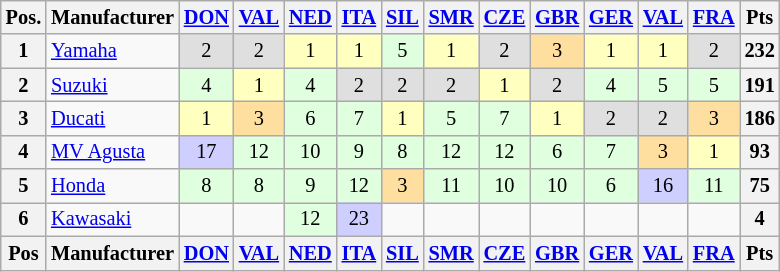<table class="wikitable" style="font-size: 85%; text-align:center">
<tr valign="top">
<th valign="middle">Pos.</th>
<th valign="middle">Manufacturer</th>
<th><a href='#'>DON</a><br></th>
<th><a href='#'>VAL</a><br></th>
<th><a href='#'>NED</a><br></th>
<th><a href='#'>ITA</a><br></th>
<th><a href='#'>SIL</a><br></th>
<th><a href='#'>SMR</a><br></th>
<th><a href='#'>CZE</a><br></th>
<th><a href='#'>GBR</a><br></th>
<th><a href='#'>GER</a><br></th>
<th><a href='#'>VAL</a><br></th>
<th><a href='#'>FRA</a><br></th>
<th valign="middle">Pts</th>
</tr>
<tr>
<th>1</th>
<td align="left"> <a href='#'>Yamaha</a></td>
<td style="background:#dfdfdf;">2</td>
<td style="background:#dfdfdf;">2</td>
<td style="background:#ffffbf;">1</td>
<td style="background:#ffffbf;">1</td>
<td style="background:#dfffdf;">5</td>
<td style="background:#ffffbf;">1</td>
<td style="background:#dfdfdf;">2</td>
<td style="background:#ffdf9f;">3</td>
<td style="background:#ffffbf;">1</td>
<td style="background:#ffffbf;">1</td>
<td style="background:#dfdfdf;">2</td>
<th>232</th>
</tr>
<tr>
<th>2</th>
<td align="left"> <a href='#'>Suzuki</a></td>
<td style="background:#dfffdf;">4</td>
<td style="background:#ffffbf;">1</td>
<td style="background:#dfffdf;">4</td>
<td style="background:#dfdfdf;">2</td>
<td style="background:#dfdfdf;">2</td>
<td style="background:#dfdfdf;">2</td>
<td style="background:#ffffbf;">1</td>
<td style="background:#dfdfdf;">2</td>
<td style="background:#dfffdf;">4</td>
<td style="background:#dfffdf;">5</td>
<td style="background:#dfffdf;">5</td>
<th>191</th>
</tr>
<tr>
<th>3</th>
<td align="left"> <a href='#'>Ducati</a></td>
<td style="background:#ffffbf;">1</td>
<td style="background:#ffdf9f;">3</td>
<td style="background:#dfffdf;">6</td>
<td style="background:#dfffdf;">7</td>
<td style="background:#ffffbf;">1</td>
<td style="background:#dfffdf;">5</td>
<td style="background:#dfffdf;">7</td>
<td style="background:#ffffbf;">1</td>
<td style="background:#dfdfdf;">2</td>
<td style="background:#dfdfdf;">2</td>
<td style="background:#ffdf9f;">3</td>
<th>186</th>
</tr>
<tr>
<th>4</th>
<td align="left"> <a href='#'>MV Agusta</a></td>
<td style="background:#cfcfff;">17</td>
<td style="background:#dfffdf;">12</td>
<td style="background:#dfffdf;">10</td>
<td style="background:#dfffdf;">9</td>
<td style="background:#dfffdf;">8</td>
<td style="background:#dfffdf;">12</td>
<td style="background:#dfffdf;">12</td>
<td style="background:#dfffdf;">6</td>
<td style="background:#dfffdf;">7</td>
<td style="background:#ffdf9f;">3</td>
<td style="background:#ffffbf;">1</td>
<th>93</th>
</tr>
<tr>
<th>5</th>
<td align="left"> <a href='#'>Honda</a></td>
<td style="background:#dfffdf;">8</td>
<td style="background:#dfffdf;">8</td>
<td style="background:#dfffdf;">9</td>
<td style="background:#dfffdf;">12</td>
<td style="background:#ffdf9f;">3</td>
<td style="background:#dfffdf;">11</td>
<td style="background:#dfffdf;">10</td>
<td style="background:#dfffdf;">10</td>
<td style="background:#dfffdf;">6</td>
<td style="background:#cfcfff;">16</td>
<td style="background:#dfffdf;">11</td>
<th>75</th>
</tr>
<tr>
<th>6</th>
<td align="left"> <a href='#'>Kawasaki</a></td>
<td></td>
<td></td>
<td style="background:#dfffdf;">12</td>
<td style="background:#cfcfff;">23</td>
<td></td>
<td></td>
<td></td>
<td></td>
<td></td>
<td></td>
<td></td>
<th>4</th>
</tr>
<tr>
<th valign="middle">Pos</th>
<th valign="middle">Manufacturer</th>
<th><a href='#'>DON</a><br></th>
<th><a href='#'>VAL</a><br></th>
<th><a href='#'>NED</a><br></th>
<th><a href='#'>ITA</a><br></th>
<th><a href='#'>SIL</a><br></th>
<th><a href='#'>SMR</a><br></th>
<th><a href='#'>CZE</a><br></th>
<th><a href='#'>GBR</a><br></th>
<th><a href='#'>GER</a><br></th>
<th><a href='#'>VAL</a><br></th>
<th><a href='#'>FRA</a><br></th>
<th valign="middle">Pts</th>
</tr>
</table>
